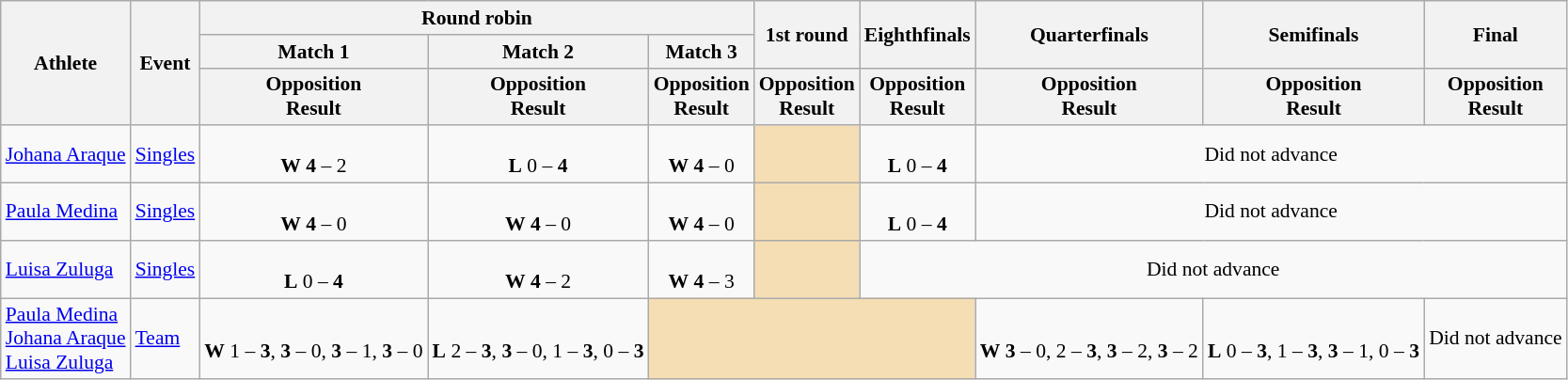<table class="wikitable" border="1" style="font-size:90%">
<tr>
<th rowspan=3>Athlete</th>
<th rowspan=3>Event</th>
<th colspan=3>Round robin</th>
<th rowspan=2>1st round</th>
<th rowspan=2>Eighthfinals</th>
<th rowspan=2>Quarterfinals</th>
<th rowspan=2>Semifinals</th>
<th rowspan=2>Final</th>
</tr>
<tr>
<th>Match 1</th>
<th>Match 2</th>
<th>Match 3</th>
</tr>
<tr>
<th>Opposition<br>Result</th>
<th>Opposition<br>Result</th>
<th>Opposition<br>Result</th>
<th>Opposition<br>Result</th>
<th>Opposition<br>Result</th>
<th>Opposition<br>Result</th>
<th>Opposition<br>Result</th>
<th>Opposition<br>Result</th>
</tr>
<tr>
<td><a href='#'>Johana Araque</a></td>
<td><a href='#'>Singles</a></td>
<td align=center><br><strong>W</strong> <strong>4</strong> – 2</td>
<td align=center><br><strong>L</strong> 0 – <strong>4</strong></td>
<td align=center><br><strong>W</strong> <strong>4</strong> – 0</td>
<td align=center bgcolor=wheat></td>
<td align=center><br><strong>L</strong> 0 – <strong>4</strong></td>
<td align="center" colspan="7">Did not advance</td>
</tr>
<tr>
<td><a href='#'>Paula Medina</a></td>
<td><a href='#'>Singles</a></td>
<td align=center><br><strong>W</strong> <strong>4</strong> – 0</td>
<td align=center><br><strong>W</strong> <strong>4</strong> – 0</td>
<td align=center><br><strong>W</strong> <strong>4</strong> – 0</td>
<td align=center bgcolor=wheat></td>
<td align=center><br><strong>L</strong> 0 – <strong>4</strong></td>
<td align="center" colspan="7">Did not advance</td>
</tr>
<tr>
<td><a href='#'>Luisa Zuluga</a></td>
<td><a href='#'>Singles</a></td>
<td align=center><br><strong>L</strong> 0 – <strong>4</strong></td>
<td align=center><br><strong>W</strong> <strong>4</strong> – 2</td>
<td align=center><br><strong>W</strong> <strong>4</strong> – 3</td>
<td align=center bgcolor=wheat></td>
<td align="center" colspan="7">Did not advance</td>
</tr>
<tr>
<td><a href='#'>Paula Medina</a><br><a href='#'>Johana Araque</a><br><a href='#'>Luisa Zuluga</a></td>
<td><a href='#'>Team</a></td>
<td align=center><br><strong>W</strong> 1 – <strong>3</strong>, <strong>3</strong> – 0, <strong>3</strong> – 1, <strong>3</strong> – 0</td>
<td align=center><br><strong>L</strong> 2 – <strong>3</strong>, <strong>3</strong> – 0, 1 – <strong>3</strong>, 0 – <strong>3</strong></td>
<td align=center bgcolor=wheat colspan=3></td>
<td align=center><br><strong>W</strong> <strong>3</strong> – 0, 2 – <strong>3</strong>, <strong>3</strong> – 2, <strong>3</strong> – 2</td>
<td align=center><br><strong>L</strong> 0 – <strong>3</strong>, 1 – <strong>3</strong>, <strong>3</strong> – 1, 0 – <strong>3</strong><br></td>
<td align="center" colspan="7">Did not advance</td>
</tr>
</table>
